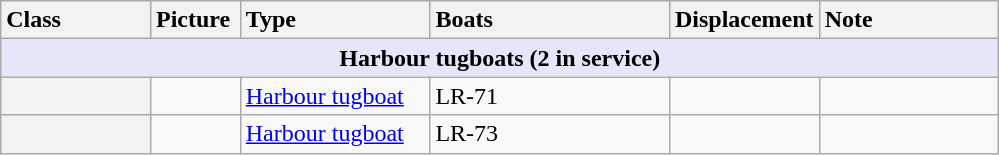<table class="wikitable">
<tr>
<th style="text-align:left; width:15%;">Class</th>
<th style="text-align:left; width:9%;">Picture</th>
<th style="text-align:left; width:19%;">Type</th>
<th style="text-align:left; width:24%;">Boats</th>
<th style="text-align:left; width:15%;">Displacement</th>
<th style="text-align:left; width:20%;">Note</th>
</tr>
<tr>
<th colspan="6" style="background: lavender;">Harbour tugboats (2 in service)</th>
</tr>
<tr>
<th></th>
<td></td>
<td><a href='#'>Harbour tugboat</a></td>
<td>LR-71</td>
<td></td>
<td></td>
</tr>
<tr>
<th></th>
<td></td>
<td><a href='#'>Harbour tugboat</a></td>
<td>LR-73</td>
<td></td>
<td></td>
</tr>
</table>
